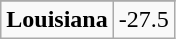<table class="wikitable">
<tr align="center">
</tr>
<tr align="center">
<td><strong>Louisiana</strong></td>
<td>-27.5</td>
</tr>
</table>
